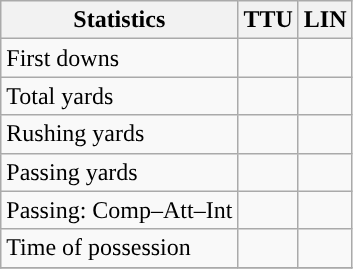<table class="wikitable" style="float: left;">
<tr>
<th>Statistics</th>
<th>TTU</th>
<th>LIN</th>
</tr>
<tr>
<td>First downs</td>
<td></td>
<td></td>
</tr>
<tr>
<td>Total yards</td>
<td></td>
<td></td>
</tr>
<tr>
<td>Rushing yards</td>
<td></td>
<td></td>
</tr>
<tr>
<td>Passing yards</td>
<td></td>
<td></td>
</tr>
<tr>
<td>Passing: Comp–Att–Int</td>
<td></td>
<td></td>
</tr>
<tr>
<td>Time of possession</td>
<td></td>
<td></td>
</tr>
<tr>
</tr>
</table>
